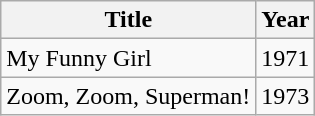<table class="wikitable">
<tr>
<th>Title</th>
<th>Year</th>
</tr>
<tr>
<td>My Funny Girl</td>
<td>1971</td>
</tr>
<tr>
<td>Zoom, Zoom, Superman!</td>
<td>1973</td>
</tr>
</table>
